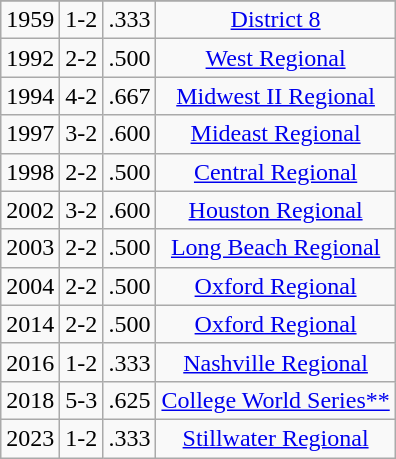<table class="wikitable" style="text-align:center;">
<tr>
</tr>
<tr>
<td>1959</td>
<td>1-2</td>
<td>.333</td>
<td><a href='#'>District 8</a></td>
</tr>
<tr>
<td>1992</td>
<td>2-2</td>
<td>.500</td>
<td><a href='#'>West Regional</a></td>
</tr>
<tr>
<td>1994</td>
<td>4-2</td>
<td>.667</td>
<td><a href='#'>Midwest II Regional</a></td>
</tr>
<tr>
<td>1997</td>
<td>3-2</td>
<td>.600</td>
<td><a href='#'>Mideast Regional</a></td>
</tr>
<tr>
<td>1998</td>
<td>2-2</td>
<td>.500</td>
<td><a href='#'>Central Regional</a></td>
</tr>
<tr>
<td>2002</td>
<td>3-2</td>
<td>.600</td>
<td><a href='#'>Houston Regional</a></td>
</tr>
<tr>
<td>2003</td>
<td>2-2</td>
<td>.500</td>
<td><a href='#'>Long Beach Regional</a></td>
</tr>
<tr>
<td>2004</td>
<td>2-2</td>
<td>.500</td>
<td><a href='#'>Oxford Regional</a></td>
</tr>
<tr>
<td>2014</td>
<td>2-2</td>
<td>.500</td>
<td><a href='#'>Oxford Regional</a></td>
</tr>
<tr>
<td>2016</td>
<td>1-2</td>
<td>.333</td>
<td><a href='#'>Nashville Regional</a></td>
</tr>
<tr>
<td>2018</td>
<td>5-3</td>
<td>.625</td>
<td><a href='#'>College World Series**</a></td>
</tr>
<tr>
<td>2023</td>
<td>1-2</td>
<td>.333</td>
<td><a href='#'>Stillwater Regional</a></td>
</tr>
</table>
